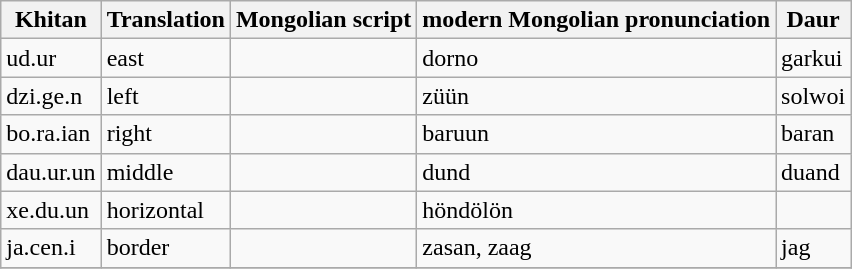<table class="wikitable">
<tr>
<th>Khitan</th>
<th>Translation</th>
<th>Mongolian script</th>
<th>modern Mongolian pronunciation</th>
<th>Daur</th>
</tr>
<tr>
<td>ud.ur</td>
<td>east</td>
<td><em></em></td>
<td>dorno</td>
<td>garkui</td>
</tr>
<tr>
<td>dzi.ge.n</td>
<td>left</td>
<td><em></em></td>
<td>züün</td>
<td>solwoi</td>
</tr>
<tr>
<td>bo.ra.ian</td>
<td>right</td>
<td><em></em></td>
<td>baruun</td>
<td>baran</td>
</tr>
<tr>
<td>dau.ur.un</td>
<td>middle</td>
<td><em></em></td>
<td>dund</td>
<td>duand</td>
</tr>
<tr>
<td>xe.du.un</td>
<td>horizontal</td>
<td><em></em></td>
<td>höndölön</td>
<td></td>
</tr>
<tr>
<td>ja.cen.i</td>
<td>border</td>
<td><em></em></td>
<td>zasan, zaag</td>
<td>jag</td>
</tr>
<tr>
</tr>
</table>
